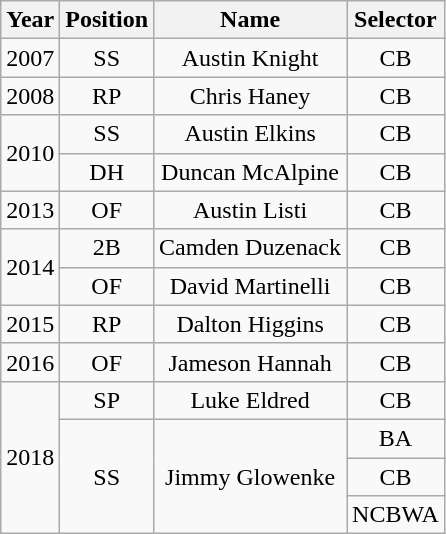<table class="wikitable" style="text-align:center">
<tr>
<th>Year</th>
<th>Position</th>
<th>Name</th>
<th>Selector</th>
</tr>
<tr>
<td>2007</td>
<td>SS</td>
<td>Austin Knight</td>
<td>CB</td>
</tr>
<tr>
<td>2008</td>
<td>RP</td>
<td>Chris Haney</td>
<td>CB</td>
</tr>
<tr>
<td rowspan="2">2010</td>
<td>SS</td>
<td>Austin Elkins</td>
<td>CB</td>
</tr>
<tr>
<td>DH</td>
<td>Duncan McAlpine</td>
<td>CB</td>
</tr>
<tr>
<td>2013</td>
<td>OF</td>
<td>Austin Listi</td>
<td>CB</td>
</tr>
<tr>
<td rowspan="2">2014</td>
<td>2B</td>
<td>Camden Duzenack</td>
<td>CB</td>
</tr>
<tr>
<td>OF</td>
<td>David Martinelli</td>
<td>CB</td>
</tr>
<tr>
<td>2015</td>
<td>RP</td>
<td>Dalton Higgins</td>
<td>CB</td>
</tr>
<tr>
<td>2016</td>
<td>OF</td>
<td>Jameson Hannah</td>
<td>CB</td>
</tr>
<tr>
<td rowspan="4">2018</td>
<td>SP</td>
<td>Luke Eldred</td>
<td>CB</td>
</tr>
<tr>
<td rowspan="3">SS</td>
<td rowspan="3">Jimmy Glowenke</td>
<td>BA</td>
</tr>
<tr>
<td>CB</td>
</tr>
<tr>
<td>NCBWA</td>
</tr>
</table>
